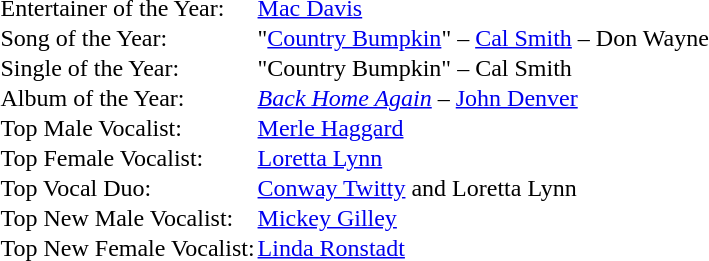<table cellspacing="0" border="0" cellpadding="1">
<tr>
<td>Entertainer of the Year:</td>
<td><a href='#'>Mac Davis</a></td>
</tr>
<tr>
<td>Song of the Year:</td>
<td>"<a href='#'>Country Bumpkin</a>" – <a href='#'>Cal Smith</a> – Don Wayne</td>
</tr>
<tr>
<td>Single of the Year:</td>
<td>"Country Bumpkin" – Cal Smith</td>
</tr>
<tr>
<td>Album of the Year:</td>
<td><em><a href='#'>Back Home Again</a></em> – <a href='#'>John Denver</a></td>
</tr>
<tr>
<td>Top Male Vocalist:</td>
<td><a href='#'>Merle Haggard</a></td>
</tr>
<tr>
<td>Top Female Vocalist:</td>
<td><a href='#'>Loretta Lynn</a></td>
</tr>
<tr>
<td>Top Vocal Duo:</td>
<td><a href='#'>Conway Twitty</a> and Loretta Lynn</td>
</tr>
<tr>
<td>Top New Male Vocalist:</td>
<td><a href='#'>Mickey Gilley</a></td>
</tr>
<tr>
<td>Top New Female Vocalist:</td>
<td><a href='#'>Linda Ronstadt</a></td>
</tr>
</table>
